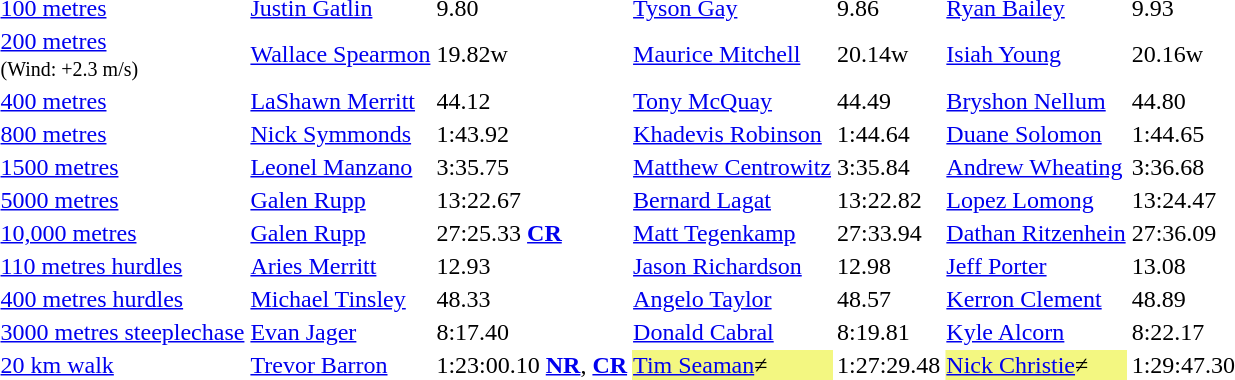<table>
<tr>
<td><a href='#'>100 metres</a></td>
<td><a href='#'>Justin Gatlin</a></td>
<td>9.80</td>
<td><a href='#'>Tyson Gay</a></td>
<td>9.86</td>
<td><a href='#'>Ryan Bailey</a></td>
<td>9.93</td>
</tr>
<tr>
<td><a href='#'>200 metres</a><br><small>(Wind: +2.3 m/s)</small></td>
<td><a href='#'>Wallace Spearmon</a></td>
<td>19.82w</td>
<td><a href='#'>Maurice Mitchell</a></td>
<td>20.14w</td>
<td><a href='#'>Isiah Young</a></td>
<td>20.16w</td>
</tr>
<tr>
<td><a href='#'>400 metres</a></td>
<td><a href='#'>LaShawn Merritt</a></td>
<td>44.12</td>
<td><a href='#'>Tony McQuay</a></td>
<td>44.49</td>
<td><a href='#'>Bryshon Nellum</a></td>
<td>44.80</td>
</tr>
<tr>
<td><a href='#'>800 metres</a></td>
<td><a href='#'>Nick Symmonds</a></td>
<td>1:43.92</td>
<td><a href='#'>Khadevis Robinson</a></td>
<td>1:44.64</td>
<td><a href='#'>Duane Solomon</a></td>
<td>1:44.65</td>
</tr>
<tr>
<td><a href='#'>1500 metres</a></td>
<td><a href='#'>Leonel Manzano</a></td>
<td>3:35.75</td>
<td><a href='#'>Matthew Centrowitz</a></td>
<td>3:35.84</td>
<td><a href='#'>Andrew Wheating</a></td>
<td>3:36.68</td>
</tr>
<tr>
<td><a href='#'>5000 metres</a></td>
<td><a href='#'>Galen Rupp</a></td>
<td>13:22.67</td>
<td><a href='#'>Bernard Lagat</a></td>
<td>13:22.82</td>
<td><a href='#'>Lopez Lomong</a></td>
<td>13:24.47</td>
</tr>
<tr>
<td><a href='#'>10,000 metres</a></td>
<td><a href='#'>Galen Rupp</a></td>
<td>27:25.33 <strong><a href='#'>CR</a></strong></td>
<td><a href='#'>Matt Tegenkamp</a></td>
<td>27:33.94</td>
<td><a href='#'>Dathan Ritzenhein</a></td>
<td>27:36.09</td>
</tr>
<tr>
<td><a href='#'>110 metres hurdles</a></td>
<td><a href='#'>Aries Merritt</a></td>
<td>12.93</td>
<td><a href='#'>Jason Richardson</a></td>
<td>12.98</td>
<td><a href='#'>Jeff Porter</a></td>
<td>13.08</td>
</tr>
<tr>
<td><a href='#'>400 metres hurdles</a></td>
<td><a href='#'>Michael Tinsley</a></td>
<td>48.33</td>
<td><a href='#'>Angelo Taylor</a></td>
<td>48.57</td>
<td><a href='#'>Kerron Clement</a></td>
<td>48.89</td>
</tr>
<tr>
<td><a href='#'>3000 metres steeplechase</a></td>
<td><a href='#'>Evan Jager</a></td>
<td>8:17.40</td>
<td><a href='#'>Donald Cabral</a></td>
<td>8:19.81</td>
<td><a href='#'>Kyle Alcorn</a></td>
<td>8:22.17</td>
</tr>
<tr>
<td><a href='#'>20&nbsp;km walk</a></td>
<td><a href='#'>Trevor Barron</a></td>
<td>1:23:00.10 <strong><a href='#'>NR</a></strong>, <strong><a href='#'>CR</a></strong></td>
<td bgcolor=#F3F781><a href='#'>Tim Seaman</a>≠</td>
<td>1:27:29.48</td>
<td bgcolor=#F3F781><a href='#'>Nick Christie</a>≠</td>
<td>1:29:47.30</td>
</tr>
</table>
